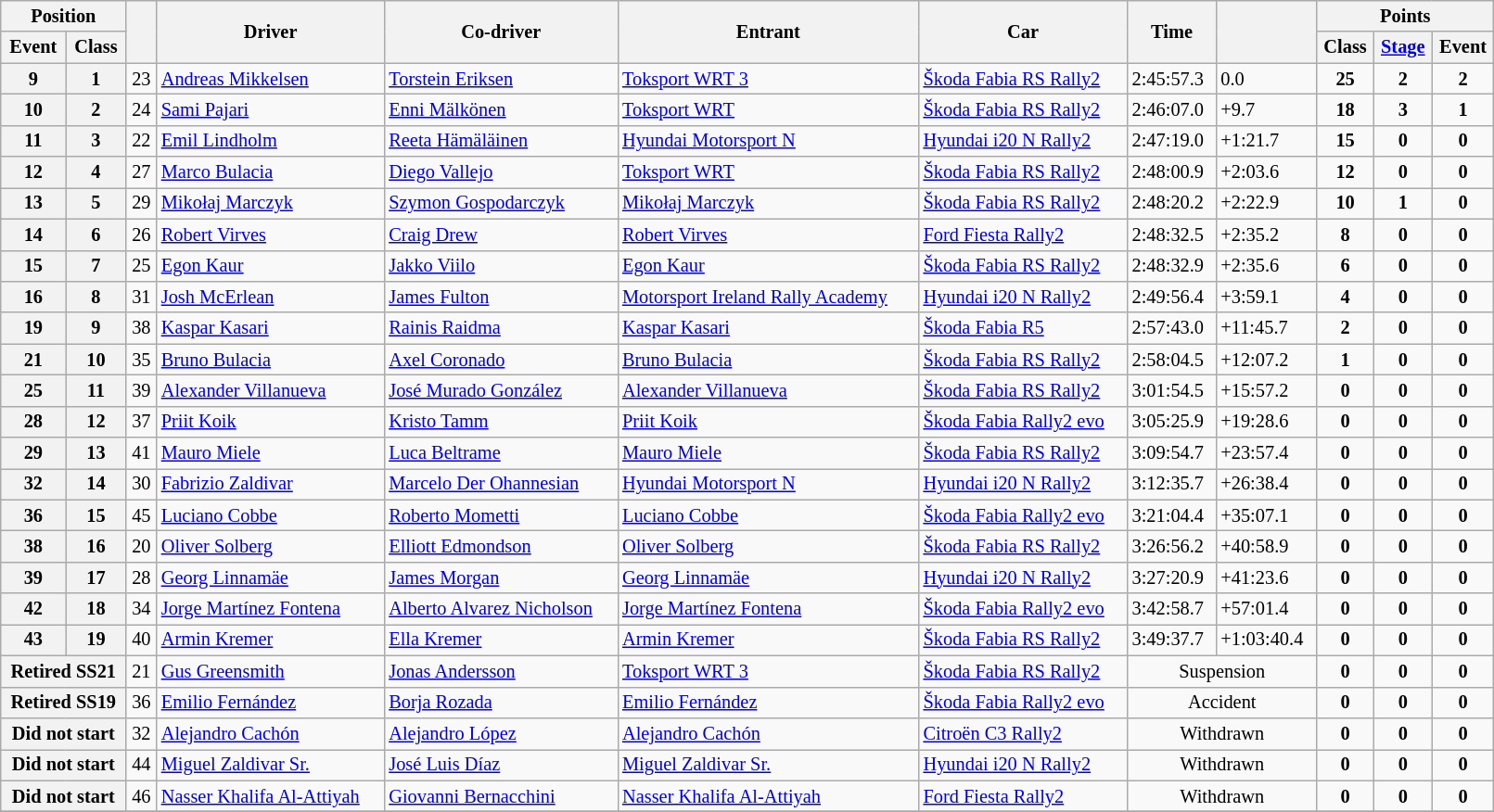<table class="wikitable" width=85% style="font-size: 85%;">
<tr>
<th colspan="2">Position</th>
<th rowspan="2"></th>
<th rowspan="2">Driver</th>
<th rowspan="2">Co-driver</th>
<th rowspan="2">Entrant</th>
<th rowspan="2">Car</th>
<th rowspan="2">Time</th>
<th rowspan="2"></th>
<th colspan="3">Points</th>
</tr>
<tr>
<th>Event</th>
<th>Class</th>
<th>Class</th>
<th><a href='#'>Stage</a></th>
<th>Event</th>
</tr>
<tr>
<th>9</th>
<th>1</th>
<td align="center">23</td>
<td><a href='#'>Andreas Mikkelsen</a></td>
<td><a href='#'>Torstein Eriksen</a></td>
<td><a href='#'>Toksport WRT 3</a></td>
<td><a href='#'>Škoda Fabia RS Rally2</a></td>
<td>2:45:57.3</td>
<td>0.0</td>
<td align="center"><strong>25</strong></td>
<td align="center"><strong>2</strong></td>
<td align="center"><strong>2</strong></td>
</tr>
<tr>
<th>10</th>
<th>2</th>
<td align="center">24</td>
<td><a href='#'>Sami Pajari</a></td>
<td><a href='#'>Enni Mälkönen</a></td>
<td><a href='#'>Toksport WRT</a></td>
<td><a href='#'>Škoda Fabia RS Rally2</a></td>
<td>2:46:07.0</td>
<td>+9.7</td>
<td align="center"><strong>18</strong></td>
<td align="center"><strong>3</strong></td>
<td align="center"><strong>1</strong></td>
</tr>
<tr>
<th>11</th>
<th>3</th>
<td align="center">22</td>
<td><a href='#'>Emil Lindholm</a></td>
<td><a href='#'>Reeta Hämäläinen</a></td>
<td><a href='#'>Hyundai Motorsport N</a></td>
<td><a href='#'>Hyundai i20 N Rally2</a></td>
<td>2:47:19.0</td>
<td>+1:21.7</td>
<td align="center"><strong>15</strong></td>
<td align="center"><strong>0</strong></td>
<td align="center"><strong>0</strong></td>
</tr>
<tr>
<th>12</th>
<th>4</th>
<td align="center">27</td>
<td><a href='#'>Marco Bulacia</a></td>
<td><a href='#'>Diego Vallejo</a></td>
<td><a href='#'>Toksport WRT</a></td>
<td><a href='#'>Škoda Fabia RS Rally2</a></td>
<td>2:48:00.9</td>
<td>+2:03.6</td>
<td align="center"><strong>12</strong></td>
<td align="center"><strong>0</strong></td>
<td align="center"><strong>0</strong></td>
</tr>
<tr>
<th>13</th>
<th>5</th>
<td align="center">29</td>
<td><a href='#'>Mikołaj Marczyk</a></td>
<td><a href='#'>Szymon Gospodarczyk</a></td>
<td><a href='#'>Mikołaj Marczyk</a></td>
<td><a href='#'>Škoda Fabia RS Rally2</a></td>
<td>2:48:20.2</td>
<td>+2:22.9</td>
<td align="center"><strong>10</strong></td>
<td align="center"><strong>1</strong></td>
<td align="center"><strong>0</strong></td>
</tr>
<tr>
<th>14</th>
<th>6</th>
<td align="center">26</td>
<td><a href='#'>Robert Virves</a></td>
<td><a href='#'>Craig Drew</a></td>
<td><a href='#'>Robert Virves</a></td>
<td><a href='#'>Ford Fiesta Rally2</a></td>
<td>2:48:32.5</td>
<td>+2:35.2</td>
<td align="center"><strong>8</strong></td>
<td align="center"><strong>0</strong></td>
<td align="center"><strong>0</strong></td>
</tr>
<tr>
<th>15</th>
<th>7</th>
<td align="center">25</td>
<td><a href='#'>Egon Kaur</a></td>
<td><a href='#'>Jakko Viilo</a></td>
<td><a href='#'>Egon Kaur</a></td>
<td><a href='#'>Škoda Fabia RS Rally2</a></td>
<td>2:48:32.9</td>
<td>+2:35.6</td>
<td align="center"><strong>6</strong></td>
<td align="center"><strong>0</strong></td>
<td align="center"><strong>0</strong></td>
</tr>
<tr>
<th>16</th>
<th>8</th>
<td align="center">31</td>
<td><a href='#'>Josh McErlean</a></td>
<td><a href='#'>James Fulton</a></td>
<td><a href='#'>Motorsport Ireland Rally Academy</a></td>
<td><a href='#'>Hyundai i20 N Rally2</a></td>
<td>2:49:56.4</td>
<td>+3:59.1</td>
<td align="center"><strong>4</strong></td>
<td align="center"><strong>0</strong></td>
<td align="center"><strong>0</strong></td>
</tr>
<tr>
<th>19</th>
<th>9</th>
<td align="center">38</td>
<td><a href='#'>Kaspar Kasari</a></td>
<td><a href='#'>Rainis Raidma</a></td>
<td><a href='#'>Kaspar Kasari</a></td>
<td><a href='#'>Škoda Fabia R5</a></td>
<td>2:57:43.0</td>
<td>+11:45.7</td>
<td align="center"><strong>2</strong></td>
<td align="center"><strong>0</strong></td>
<td align="center"><strong>0</strong></td>
</tr>
<tr>
<th>21</th>
<th>10</th>
<td align="center">35</td>
<td><a href='#'>Bruno Bulacia</a></td>
<td><a href='#'>Axel Coronado</a></td>
<td><a href='#'>Bruno Bulacia</a></td>
<td><a href='#'>Škoda Fabia RS Rally2</a></td>
<td>2:58:04.5</td>
<td>+12:07.2</td>
<td align="center"><strong>1</strong></td>
<td align="center"><strong>0</strong></td>
<td align="center"><strong>0</strong></td>
</tr>
<tr>
<th>25</th>
<th>11</th>
<td align="center">39</td>
<td><a href='#'>Alexander Villanueva</a></td>
<td><a href='#'>José Murado González</a></td>
<td><a href='#'>Alexander Villanueva</a></td>
<td><a href='#'>Škoda Fabia RS Rally2</a></td>
<td>3:01:54.5</td>
<td>+15:57.2</td>
<td align="center"><strong>0</strong></td>
<td align="center"><strong>0</strong></td>
<td align="center"><strong>0</strong></td>
</tr>
<tr>
<th>28</th>
<th>12</th>
<td align="center">37</td>
<td><a href='#'>Priit Koik</a></td>
<td><a href='#'>Kristo Tamm</a></td>
<td><a href='#'>Priit Koik</a></td>
<td><a href='#'>Škoda Fabia Rally2 evo</a></td>
<td>3:05:25.9</td>
<td>+19:28.6</td>
<td align="center"><strong>0</strong></td>
<td align="center"><strong>0</strong></td>
<td align="center"><strong>0</strong></td>
</tr>
<tr>
<th>29</th>
<th>13</th>
<td align="center">41</td>
<td><a href='#'>Mauro Miele</a></td>
<td><a href='#'>Luca Beltrame</a></td>
<td><a href='#'>Mauro Miele</a></td>
<td><a href='#'>Škoda Fabia RS Rally2</a></td>
<td>3:09:54.7</td>
<td>+23:57.4</td>
<td align="center"><strong>0</strong></td>
<td align="center"><strong>0</strong></td>
<td align="center"><strong>0</strong></td>
</tr>
<tr>
<th>32</th>
<th>14</th>
<td align="center">30</td>
<td><a href='#'>Fabrizio Zaldivar</a></td>
<td><a href='#'>Marcelo Der Ohannesian</a></td>
<td><a href='#'>Hyundai Motorsport N</a></td>
<td><a href='#'>Hyundai i20 N Rally2</a></td>
<td>3:12:35.7</td>
<td>+26:38.4</td>
<td align="center"><strong>0</strong></td>
<td align="center"><strong>0</strong></td>
<td align="center"><strong>0</strong></td>
</tr>
<tr>
<th>36</th>
<th>15</th>
<td align="center">45</td>
<td><a href='#'>Luciano Cobbe</a></td>
<td><a href='#'>Roberto Mometti</a></td>
<td><a href='#'>Luciano Cobbe</a></td>
<td><a href='#'>Škoda Fabia Rally2 evo</a></td>
<td>3:21:04.4</td>
<td>+35:07.1</td>
<td align="center"><strong>0</strong></td>
<td align="center"><strong>0</strong></td>
<td align="center"><strong>0</strong></td>
</tr>
<tr>
<th>38</th>
<th>16</th>
<td align="center">20</td>
<td><a href='#'>Oliver Solberg</a></td>
<td><a href='#'>Elliott Edmondson</a></td>
<td><a href='#'>Oliver Solberg</a></td>
<td><a href='#'>Škoda Fabia RS Rally2</a></td>
<td>3:26:56.2</td>
<td>+40:58.9</td>
<td align="center"><strong>0</strong></td>
<td align="center"><strong>0</strong></td>
<td align="center"><strong>0</strong></td>
</tr>
<tr>
<th>39</th>
<th>17</th>
<td align="center">28</td>
<td><a href='#'>Georg Linnamäe</a></td>
<td><a href='#'>James Morgan</a></td>
<td><a href='#'>Georg Linnamäe</a></td>
<td><a href='#'>Hyundai i20 N Rally2</a></td>
<td>3:27:20.9</td>
<td>+41:23.6</td>
<td align="center"><strong>0</strong></td>
<td align="center"><strong>0</strong></td>
<td align="center"><strong>0</strong></td>
</tr>
<tr>
<th>42</th>
<th>18</th>
<td align="center">34</td>
<td><a href='#'>Jorge Martínez Fontena</a></td>
<td><a href='#'>Alberto Alvarez Nicholson</a></td>
<td><a href='#'>Jorge Martínez Fontena</a></td>
<td><a href='#'>Škoda Fabia Rally2 evo</a></td>
<td>3:42:58.7</td>
<td>+57:01.4</td>
<td align="center"><strong>0</strong></td>
<td align="center"><strong>0</strong></td>
<td align="center"><strong>0</strong></td>
</tr>
<tr>
<th>43</th>
<th>19</th>
<td align="center">40</td>
<td><a href='#'>Armin Kremer</a></td>
<td><a href='#'>Ella Kremer</a></td>
<td><a href='#'>Armin Kremer</a></td>
<td><a href='#'>Škoda Fabia RS Rally2</a></td>
<td>3:49:37.7</td>
<td>+1:03:40.4</td>
<td align="center"><strong>0</strong></td>
<td align="center"><strong>0</strong></td>
<td align="center"><strong>0</strong></td>
</tr>
<tr>
<th colspan="2">Retired SS21</th>
<td align="center">21</td>
<td><a href='#'>Gus Greensmith</a></td>
<td><a href='#'>Jonas Andersson</a></td>
<td><a href='#'>Toksport WRT 3</a></td>
<td><a href='#'>Škoda Fabia RS Rally2</a></td>
<td align="center" colspan="2">Suspension</td>
<td align="center"><strong>0</strong></td>
<td align="center"><strong>0</strong></td>
<td align="center"><strong>0</strong></td>
</tr>
<tr>
<th colspan="2">Retired SS19</th>
<td align="center">36</td>
<td><a href='#'>Emilio Fernández</a></td>
<td><a href='#'>Borja Rozada</a></td>
<td><a href='#'>Emilio Fernández</a></td>
<td><a href='#'>Škoda Fabia Rally2 evo</a></td>
<td align="center" colspan="2">Accident</td>
<td align="center"><strong>0</strong></td>
<td align="center"><strong>0</strong></td>
<td align="center"><strong>0</strong></td>
</tr>
<tr>
<th colspan="2">Did not start</th>
<td align="center">32</td>
<td><a href='#'>Alejandro Cachón</a></td>
<td><a href='#'>Alejandro López</a></td>
<td><a href='#'>Alejandro Cachón</a></td>
<td><a href='#'>Citroën C3 Rally2</a></td>
<td align="center" colspan="2">Withdrawn</td>
<td align="center"><strong>0</strong></td>
<td align="center"><strong>0</strong></td>
<td align="center"><strong>0</strong></td>
</tr>
<tr>
<th colspan="2">Did not start</th>
<td align="center">44</td>
<td><a href='#'>Miguel Zaldivar Sr.</a></td>
<td><a href='#'>José Luis Díaz</a></td>
<td><a href='#'>Miguel Zaldivar Sr.</a></td>
<td><a href='#'>Hyundai i20 N Rally2</a></td>
<td align="center" colspan="2">Withdrawn</td>
<td align="center"><strong>0</strong></td>
<td align="center"><strong>0</strong></td>
<td align="center"><strong>0</strong></td>
</tr>
<tr>
<th colspan="2">Did not start</th>
<td align="center">46</td>
<td><a href='#'>Nasser Khalifa Al-Attiyah</a></td>
<td><a href='#'>Giovanni Bernacchini</a></td>
<td><a href='#'>Nasser Khalifa Al-Attiyah</a></td>
<td><a href='#'>Ford Fiesta Rally2</a></td>
<td align="center" colspan="2">Withdrawn</td>
<td align="center"><strong>0</strong></td>
<td align="center"><strong>0</strong></td>
<td align="center"><strong>0</strong></td>
</tr>
<tr>
</tr>
</table>
